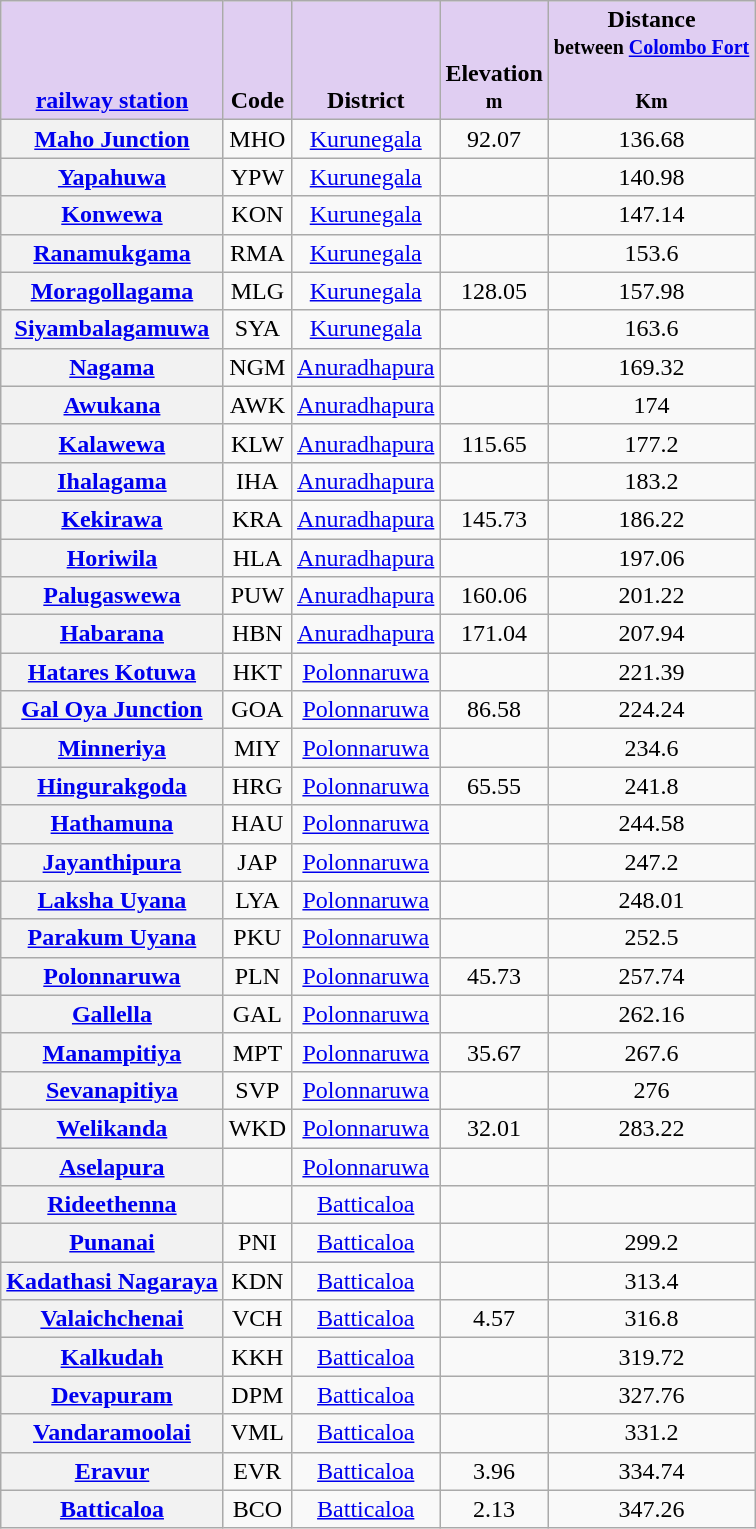<table class="wikitable sortable" style="text-align:center; font-size:100%">
<tr valign=bottom>
<th style="background-color:#E0CEF2;"><a href='#'>railway station</a></th>
<th style="background-color:#E0CEF2;">Code</th>
<th style="background-color:#E0CEF2;">District</th>
<th style="background-color:#E0CEF2;">Elevation<br><small>m</small><br></th>
<th style="background-color:#E0CEF2;">Distance<br><small>between <a href='#'>Colombo Fort</a></small><br><br><small>Km</small><br></th>
</tr>
<tr>
<th><a href='#'>Maho Junction</a></th>
<td>MHO</td>
<td><a href='#'>Kurunegala</a></td>
<td>92.07</td>
<td>136.68</td>
</tr>
<tr>
<th><a href='#'>Yapahuwa</a></th>
<td>YPW</td>
<td><a href='#'>Kurunegala</a></td>
<td></td>
<td>140.98</td>
</tr>
<tr>
<th><a href='#'>Konwewa</a></th>
<td>KON</td>
<td><a href='#'>Kurunegala</a></td>
<td></td>
<td>147.14</td>
</tr>
<tr>
<th><a href='#'>Ranamukgama</a></th>
<td>RMA</td>
<td><a href='#'>Kurunegala</a></td>
<td></td>
<td>153.6</td>
</tr>
<tr>
<th><a href='#'>Moragollagama</a></th>
<td>MLG</td>
<td><a href='#'>Kurunegala</a></td>
<td>128.05</td>
<td>157.98</td>
</tr>
<tr>
<th><a href='#'>Siyambalagamuwa</a></th>
<td>SYA</td>
<td><a href='#'>Kurunegala</a></td>
<td></td>
<td>163.6</td>
</tr>
<tr>
<th><a href='#'>Nagama</a></th>
<td>NGM</td>
<td><a href='#'>Anuradhapura</a></td>
<td></td>
<td>169.32</td>
</tr>
<tr>
<th><a href='#'>Awukana</a></th>
<td>AWK</td>
<td><a href='#'>Anuradhapura</a></td>
<td></td>
<td>174</td>
</tr>
<tr>
<th><a href='#'>Kalawewa</a></th>
<td>KLW</td>
<td><a href='#'>Anuradhapura</a></td>
<td>115.65</td>
<td>177.2</td>
</tr>
<tr>
<th><a href='#'>Ihalagama</a></th>
<td>IHA</td>
<td><a href='#'>Anuradhapura</a></td>
<td></td>
<td>183.2</td>
</tr>
<tr>
<th><a href='#'>Kekirawa</a></th>
<td>KRA</td>
<td><a href='#'>Anuradhapura</a></td>
<td>145.73</td>
<td>186.22</td>
</tr>
<tr>
<th><a href='#'>Horiwila</a></th>
<td>HLA</td>
<td><a href='#'>Anuradhapura</a></td>
<td></td>
<td>197.06</td>
</tr>
<tr>
<th><a href='#'>Palugaswewa</a></th>
<td>PUW</td>
<td><a href='#'>Anuradhapura</a></td>
<td>160.06</td>
<td>201.22</td>
</tr>
<tr>
<th><a href='#'>Habarana</a></th>
<td>HBN</td>
<td><a href='#'>Anuradhapura</a></td>
<td>171.04</td>
<td>207.94</td>
</tr>
<tr>
<th><a href='#'>Hatares Kotuwa</a></th>
<td>HKT</td>
<td><a href='#'>Polonnaruwa</a></td>
<td></td>
<td>221.39</td>
</tr>
<tr>
<th><a href='#'>Gal Oya Junction</a></th>
<td>GOA</td>
<td><a href='#'>Polonnaruwa</a></td>
<td>86.58</td>
<td>224.24</td>
</tr>
<tr>
<th><a href='#'>Minneriya</a></th>
<td>MIY</td>
<td><a href='#'>Polonnaruwa</a></td>
<td></td>
<td>234.6</td>
</tr>
<tr>
<th><a href='#'>Hingurakgoda</a></th>
<td>HRG</td>
<td><a href='#'>Polonnaruwa</a></td>
<td>65.55</td>
<td>241.8</td>
</tr>
<tr>
<th><a href='#'>Hathamuna</a></th>
<td>HAU</td>
<td><a href='#'>Polonnaruwa</a></td>
<td></td>
<td>244.58</td>
</tr>
<tr>
<th><a href='#'>Jayanthipura</a></th>
<td>JAP</td>
<td><a href='#'>Polonnaruwa</a></td>
<td></td>
<td>247.2</td>
</tr>
<tr>
<th><a href='#'>Laksha Uyana</a></th>
<td>LYA</td>
<td><a href='#'>Polonnaruwa</a></td>
<td></td>
<td>248.01</td>
</tr>
<tr>
<th><a href='#'>Parakum Uyana</a></th>
<td>PKU</td>
<td><a href='#'>Polonnaruwa</a></td>
<td></td>
<td>252.5</td>
</tr>
<tr>
<th><a href='#'>Polonnaruwa</a></th>
<td>PLN</td>
<td><a href='#'>Polonnaruwa</a></td>
<td>45.73</td>
<td>257.74</td>
</tr>
<tr>
<th><a href='#'>Gallella</a></th>
<td>GAL</td>
<td><a href='#'>Polonnaruwa</a></td>
<td></td>
<td>262.16</td>
</tr>
<tr>
<th><a href='#'>Manampitiya</a></th>
<td>MPT</td>
<td><a href='#'>Polonnaruwa</a></td>
<td>35.67</td>
<td>267.6</td>
</tr>
<tr>
<th><a href='#'>Sevanapitiya</a></th>
<td>SVP</td>
<td><a href='#'>Polonnaruwa</a></td>
<td></td>
<td>276</td>
</tr>
<tr>
<th><a href='#'>Welikanda</a></th>
<td>WKD</td>
<td><a href='#'>Polonnaruwa</a></td>
<td>32.01</td>
<td>283.22</td>
</tr>
<tr>
<th><a href='#'>Aselapura</a></th>
<td></td>
<td><a href='#'>Polonnaruwa</a></td>
<td></td>
<td></td>
</tr>
<tr>
<th><a href='#'>Rideethenna</a></th>
<td></td>
<td><a href='#'>Batticaloa</a></td>
<td></td>
<td></td>
</tr>
<tr>
<th><a href='#'>Punanai</a></th>
<td>PNI</td>
<td><a href='#'>Batticaloa</a></td>
<td></td>
<td>299.2</td>
</tr>
<tr>
<th><a href='#'>Kadathasi Nagaraya</a></th>
<td>KDN</td>
<td><a href='#'>Batticaloa</a></td>
<td></td>
<td>313.4</td>
</tr>
<tr>
<th><a href='#'>Valaichchenai</a></th>
<td>VCH</td>
<td><a href='#'>Batticaloa</a></td>
<td>4.57</td>
<td>316.8</td>
</tr>
<tr>
<th><a href='#'>Kalkudah</a></th>
<td>KKH</td>
<td><a href='#'>Batticaloa</a></td>
<td></td>
<td>319.72</td>
</tr>
<tr>
<th><a href='#'>Devapuram</a></th>
<td>DPM</td>
<td><a href='#'>Batticaloa</a></td>
<td></td>
<td>327.76</td>
</tr>
<tr>
<th><a href='#'>Vandaramoolai</a></th>
<td>VML</td>
<td><a href='#'>Batticaloa</a></td>
<td></td>
<td>331.2</td>
</tr>
<tr>
<th><a href='#'>Eravur</a></th>
<td>EVR</td>
<td><a href='#'>Batticaloa</a></td>
<td>3.96</td>
<td>334.74</td>
</tr>
<tr>
<th><a href='#'>Batticaloa</a></th>
<td>BCO</td>
<td><a href='#'>Batticaloa</a></td>
<td>2.13</td>
<td>347.26</td>
</tr>
</table>
